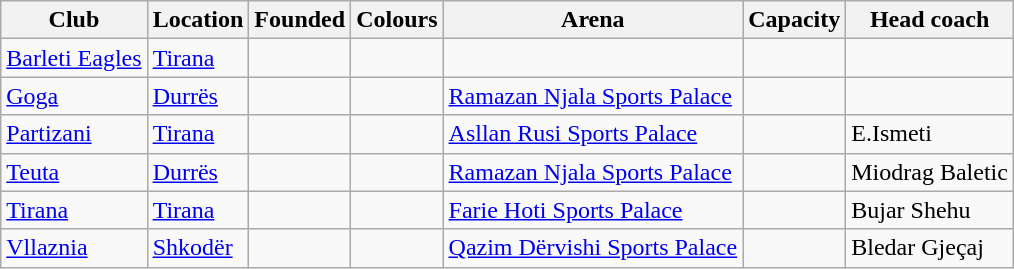<table class="wikitable sortable">
<tr>
<th scope="col">Club</th>
<th scope="col">Location</th>
<th scope="col">Founded</th>
<th scope="col">Colours</th>
<th scope="col">Arena</th>
<th scope="col">Capacity</th>
<th scope="col">Head coach</th>
</tr>
<tr bgcolor=>
<td><a href='#'>Barleti Eagles</a></td>
<td><a href='#'>Tirana</a></td>
<td></td>
<td></td>
<td></td>
<td></td>
<td></td>
</tr>
<tr bgcolor=>
<td><a href='#'>Goga</a></td>
<td><a href='#'>Durrës</a></td>
<td></td>
<td></td>
<td><a href='#'>Ramazan Njala Sports Palace</a></td>
<td></td>
<td></td>
</tr>
<tr bgcolor=>
<td><a href='#'>Partizani</a></td>
<td><a href='#'>Tirana</a></td>
<td></td>
<td></td>
<td><a href='#'>Asllan Rusi Sports Palace</a></td>
<td></td>
<td> E.Ismeti</td>
</tr>
<tr bgcolor=>
<td><a href='#'>Teuta</a></td>
<td><a href='#'>Durrës</a></td>
<td></td>
<td></td>
<td><a href='#'>Ramazan Njala Sports Palace</a></td>
<td></td>
<td> Miodrag Baletic</td>
</tr>
<tr bgcolor=>
<td><a href='#'>Tirana</a></td>
<td><a href='#'>Tirana</a></td>
<td></td>
<td></td>
<td><a href='#'>Farie Hoti Sports Palace</a></td>
<td></td>
<td> Bujar Shehu</td>
</tr>
<tr bgcolor=>
<td><a href='#'>Vllaznia</a></td>
<td><a href='#'>Shkodër</a></td>
<td></td>
<td></td>
<td><a href='#'>Qazim Dërvishi Sports Palace</a></td>
<td></td>
<td> Bledar Gjeçaj</td>
</tr>
</table>
